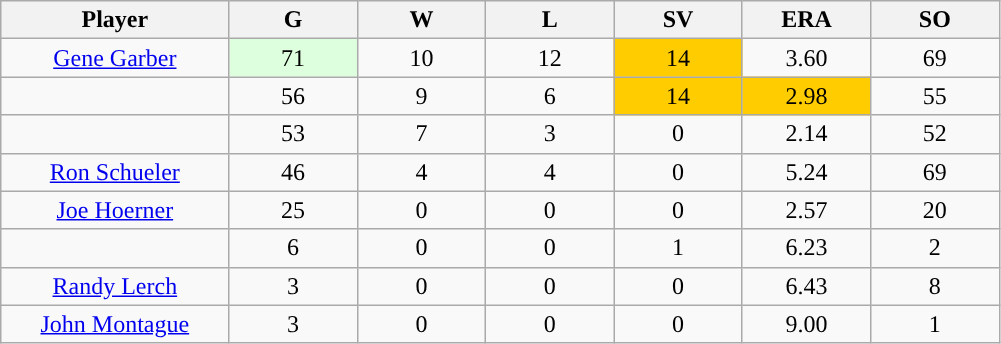<table class="wikitable sortable">
<tr>
<th bgcolor="#DDDDFF" width="16%">Player</th>
<th bgcolor="#DDDDFF" width="9%">G</th>
<th bgcolor="#DDDDFF" width="9%">W</th>
<th bgcolor="#DDDDFF" width="9%">L</th>
<th bgcolor="#DDDDFF" width="9%">SV</th>
<th bgcolor="#DDDDFF" width="9%">ERA</th>
<th bgcolor="#DDDDFF" width="9%">SO</th>
</tr>
<tr align="center">
<td><a href='#'>Gene Garber</a></td>
<td style="background:#DDFFDD;">71</td>
<td>10</td>
<td>12</td>
<td style="background:#fc0;">14</td>
<td>3.60</td>
<td>69</td>
</tr>
<tr align="center">
<td></td>
<td>56</td>
<td>9</td>
<td>6</td>
<td style="background:#fc0;">14</td>
<td style="background:#fc0;">2.98</td>
<td>55</td>
</tr>
<tr align="center">
<td></td>
<td>53</td>
<td>7</td>
<td>3</td>
<td>0</td>
<td>2.14</td>
<td>52</td>
</tr>
<tr align="center">
<td><a href='#'>Ron Schueler</a></td>
<td>46</td>
<td>4</td>
<td>4</td>
<td>0</td>
<td>5.24</td>
<td>69</td>
</tr>
<tr align="center">
<td><a href='#'>Joe Hoerner</a></td>
<td>25</td>
<td>0</td>
<td>0</td>
<td>0</td>
<td>2.57</td>
<td>20</td>
</tr>
<tr align="center">
<td></td>
<td>6</td>
<td>0</td>
<td>0</td>
<td>1</td>
<td>6.23</td>
<td>2</td>
</tr>
<tr align="center">
<td><a href='#'>Randy Lerch</a></td>
<td>3</td>
<td>0</td>
<td>0</td>
<td>0</td>
<td>6.43</td>
<td>8</td>
</tr>
<tr align="center">
<td><a href='#'>John Montague</a></td>
<td>3</td>
<td>0</td>
<td>0</td>
<td>0</td>
<td>9.00</td>
<td>1</td>
</tr>
</table>
